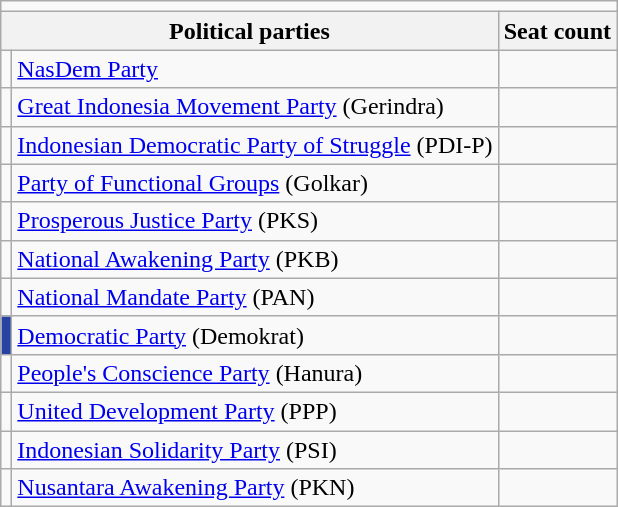<table class="wikitable">
<tr>
<td colspan="4"></td>
</tr>
<tr>
<th colspan="2">Political parties</th>
<th>Seat count</th>
</tr>
<tr>
<td bgcolor=></td>
<td><a href='#'>NasDem Party</a></td>
<td></td>
</tr>
<tr>
<td bgcolor=></td>
<td><a href='#'>Great Indonesia Movement Party</a> (Gerindra)</td>
<td></td>
</tr>
<tr>
<td bgcolor=></td>
<td><a href='#'>Indonesian Democratic Party of Struggle</a> (PDI-P)</td>
<td></td>
</tr>
<tr>
<td bgcolor=></td>
<td><a href='#'>Party of Functional Groups</a> (Golkar)</td>
<td></td>
</tr>
<tr>
<td bgcolor=></td>
<td><a href='#'>Prosperous Justice Party</a> (PKS)</td>
<td></td>
</tr>
<tr>
<td bgcolor=></td>
<td><a href='#'>National Awakening Party</a> (PKB)</td>
<td></td>
</tr>
<tr>
<td bgcolor=></td>
<td><a href='#'>National Mandate Party</a> (PAN)</td>
<td></td>
</tr>
<tr>
<td bgcolor=#2643A3></td>
<td><a href='#'>Democratic Party</a> (Demokrat)</td>
<td></td>
</tr>
<tr>
<td bgcolor=></td>
<td><a href='#'>People's Conscience Party</a> (Hanura)</td>
<td></td>
</tr>
<tr>
<td bgcolor=></td>
<td><a href='#'>United Development Party</a> (PPP)</td>
<td></td>
</tr>
<tr>
<td bgcolor=></td>
<td><a href='#'>Indonesian Solidarity Party</a> (PSI)</td>
<td></td>
</tr>
<tr>
<td bgcolor=></td>
<td><a href='#'>Nusantara Awakening Party</a> (PKN)</td>
<td></td>
</tr>
</table>
